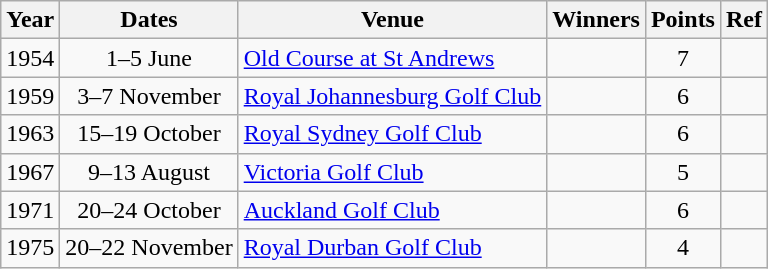<table class="wikitable" style="text-align: center">
<tr>
<th>Year</th>
<th>Dates</th>
<th>Venue</th>
<th>Winners</th>
<th>Points</th>
<th>Ref</th>
</tr>
<tr>
<td>1954</td>
<td>1–5 June</td>
<td align="left"><a href='#'>Old Course at St Andrews</a></td>
<td align="left"></td>
<td>7</td>
<td></td>
</tr>
<tr>
<td>1959</td>
<td>3–7 November</td>
<td align="left"><a href='#'>Royal Johannesburg Golf Club</a></td>
<td align="left"></td>
<td>6</td>
<td></td>
</tr>
<tr>
<td>1963</td>
<td>15–19 October</td>
<td align="left"><a href='#'>Royal Sydney Golf Club</a></td>
<td align="left"><br></td>
<td>6</td>
<td></td>
</tr>
<tr>
<td>1967</td>
<td>9–13 August</td>
<td align="left"><a href='#'>Victoria Golf Club</a></td>
<td align="left"><br></td>
<td>5</td>
<td></td>
</tr>
<tr>
<td>1971</td>
<td>20–24 October</td>
<td align="left"><a href='#'>Auckland Golf Club</a></td>
<td align="left"></td>
<td>6</td>
<td></td>
</tr>
<tr>
<td>1975</td>
<td>20–22 November</td>
<td align="left"><a href='#'>Royal Durban Golf Club</a></td>
<td align="left"></td>
<td>4</td>
<td></td>
</tr>
</table>
